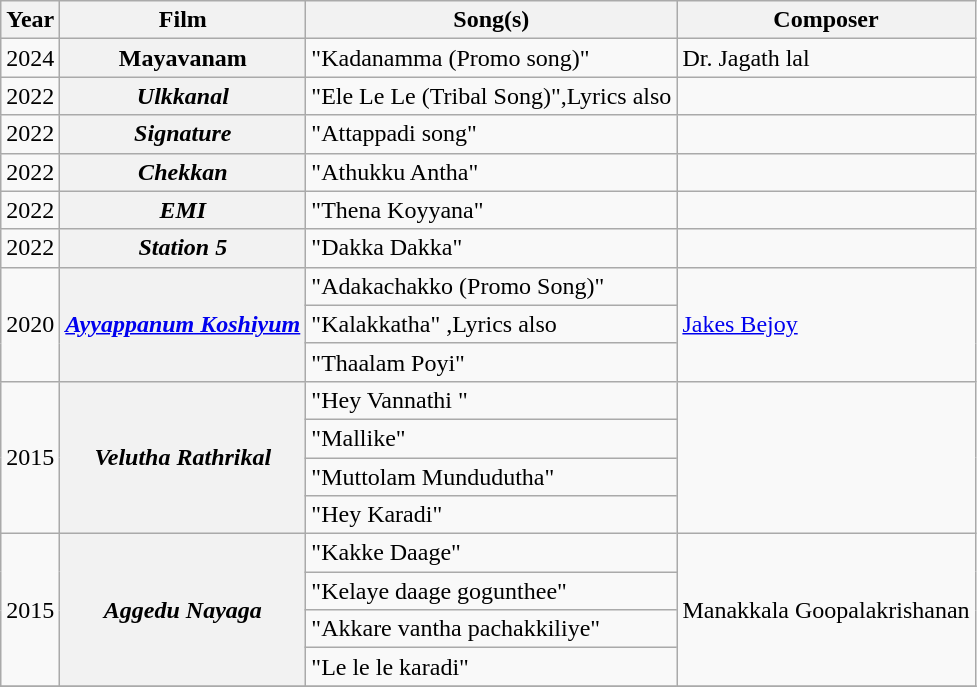<table class="wikitable sortable">
<tr>
<th>Year</th>
<th>Film</th>
<th>Song(s)</th>
<th>Composer</th>
</tr>
<tr>
<td rowspan="1">2024</td>
<th rowspan="1">Mayavanam</th>
<td>"Kadanamma (Promo song)"</td>
<td rowspan="1">Dr. Jagath lal</td>
</tr>
<tr>
<td rowspan="1">2022</td>
<th rowspan="1"><em>Ulkkanal</em></th>
<td>"Ele Le Le (Tribal Song)",Lyrics also</td>
<td rowspan="1"></td>
</tr>
<tr>
<td rowspan="1">2022</td>
<th rowspan="1"><em>Signature</em></th>
<td>"Attappadi song"</td>
<td rowspan="1"></td>
</tr>
<tr>
<td rowspan="1">2022</td>
<th rowspan="1"><em>Chekkan</em></th>
<td>"Athukku Antha"</td>
<td rowspan="1"></td>
</tr>
<tr>
<td rowspan="1">2022</td>
<th rowspan="1"><em>EMI</em></th>
<td>"Thena Koyyana"</td>
<td rowspan="1"></td>
</tr>
<tr>
<td rowspan="1">2022</td>
<th rowspan="1"><em>Station 5</em></th>
<td>"Dakka Dakka"</td>
<td rowspan="1"></td>
</tr>
<tr>
<td rowspan="3">2020</td>
<th rowspan="3"><em><a href='#'>Ayyappanum Koshiyum</a></em></th>
<td>"Adakachakko (Promo Song)"</td>
<td rowspan="3"><a href='#'>Jakes Bejoy</a></td>
</tr>
<tr>
<td>"Kalakkatha" ,Lyrics also</td>
</tr>
<tr>
<td>"Thaalam Poyi"</td>
</tr>
<tr>
<td rowspan="4">2015</td>
<th rowspan="4"><em>Velutha Rathrikal</em></th>
<td>"Hey Vannathi "</td>
<td rowspan="4"></td>
</tr>
<tr>
<td>"Mallike"</td>
</tr>
<tr>
<td>"Muttolam Mundudutha"</td>
</tr>
<tr>
<td>"Hey Karadi"</td>
</tr>
<tr>
<td rowspan="4">2015</td>
<th rowspan="4"><em>Aggedu Nayaga</em></th>
<td>"Kakke Daage"</td>
<td rowspan="4">Manakkala Goopalakrishanan</td>
</tr>
<tr>
<td>"Kelaye daage gogunthee"</td>
</tr>
<tr>
<td>"Akkare vantha pachakkiliye"</td>
</tr>
<tr>
<td>"Le le le karadi"</td>
</tr>
<tr>
</tr>
</table>
